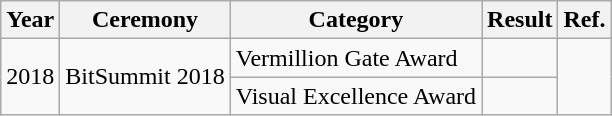<table class="wikitable sortable">
<tr>
<th>Year</th>
<th>Ceremony</th>
<th>Category</th>
<th>Result</th>
<th>Ref.</th>
</tr>
<tr>
<td rowspan="2">2018</td>
<td rowspan="2">BitSummit 2018</td>
<td>Vermillion Gate Award</td>
<td></td>
<td rowspan="2" align="center"></td>
</tr>
<tr>
<td>Visual Excellence Award</td>
<td></td>
</tr>
</table>
